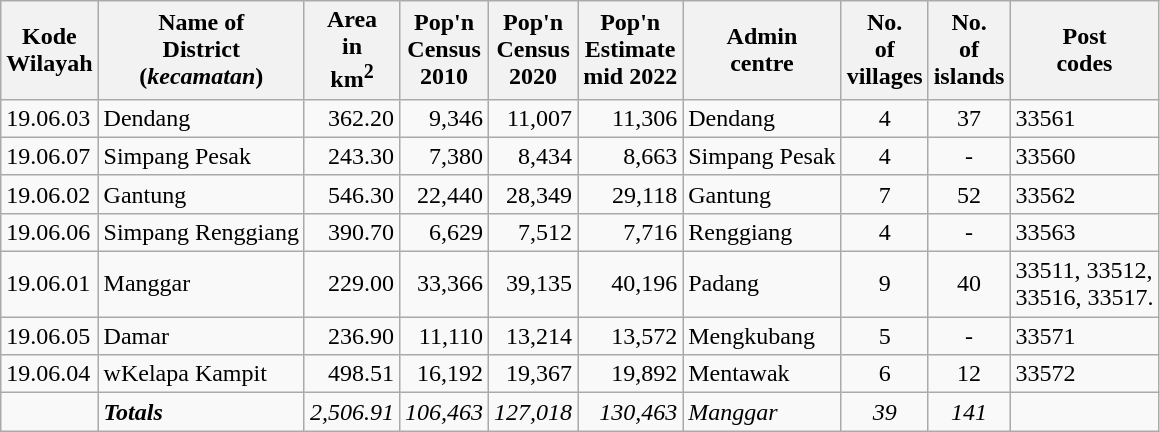<table class="sortable wikitable">
<tr>
<th>Kode <br>Wilayah</th>
<th>Name of <br>District <br>(<em>kecamatan</em>)</th>
<th>Area <br>in <br>km<sup>2</sup></th>
<th>Pop'n<br>Census<br>2010</th>
<th>Pop'n<br>Census<br>2020</th>
<th>Pop'n<br>Estimate<br>mid 2022</th>
<th>Admin<br>centre</th>
<th>No.<br>of <br>villages</th>
<th>No.<br>of <br>islands</th>
<th>Post<br>codes</th>
</tr>
<tr>
<td>19.06.03</td>
<td>Dendang</td>
<td align="right">362.20</td>
<td align="right">9,346</td>
<td align="right">11,007</td>
<td align="right">11,306</td>
<td>Dendang</td>
<td align="center">4</td>
<td align="center">37</td>
<td>33561</td>
</tr>
<tr>
<td>19.06.07</td>
<td>Simpang Pesak</td>
<td align="right">243.30</td>
<td align="right">7,380</td>
<td align="right">8,434</td>
<td align="right">8,663</td>
<td>Simpang Pesak</td>
<td align="center">4</td>
<td align="center">-</td>
<td>33560</td>
</tr>
<tr>
<td>19.06.02</td>
<td>Gantung</td>
<td align="right">546.30</td>
<td align="right">22,440</td>
<td align="right">28,349</td>
<td align="right">29,118</td>
<td>Gantung</td>
<td align="center">7</td>
<td align="center">52</td>
<td>33562</td>
</tr>
<tr>
<td>19.06.06</td>
<td>Simpang Renggiang</td>
<td align="right">390.70</td>
<td align="right">6,629</td>
<td align="right">7,512</td>
<td align="right">7,716</td>
<td>Renggiang</td>
<td align="center">4</td>
<td align="center">-</td>
<td>33563</td>
</tr>
<tr>
<td>19.06.01</td>
<td>Manggar</td>
<td align="right">229.00</td>
<td align="right">33,366</td>
<td align="right">39,135</td>
<td align="right">40,196</td>
<td>Padang</td>
<td align="center">9</td>
<td align="center">40</td>
<td>33511, 33512,<br>33516, 33517.</td>
</tr>
<tr>
<td>19.06.05</td>
<td>Damar</td>
<td align="right">236.90</td>
<td align="right">11,110</td>
<td align="right">13,214</td>
<td align="right">13,572</td>
<td>Mengkubang</td>
<td align="center">5</td>
<td align="center">-</td>
<td>33571</td>
</tr>
<tr>
<td>19.06.04</td>
<td>wKelapa Kampit</td>
<td align="right">498.51</td>
<td align="right">16,192</td>
<td align="right">19,367</td>
<td align="right">19,892</td>
<td>Mentawak</td>
<td align="center">6</td>
<td align="center">12</td>
<td>33572</td>
</tr>
<tr>
<td></td>
<td><strong><em>Totals</em></strong></td>
<td align="right"><em>2,506.91</em></td>
<td align="right"><em>106,463</em></td>
<td align="right"><em>127,018</em></td>
<td align="right"><em>130,463</em></td>
<td><em>Manggar</em></td>
<td align="center"><em>39</em></td>
<td align="center"><em>141</em></td>
<td></td>
</tr>
</table>
